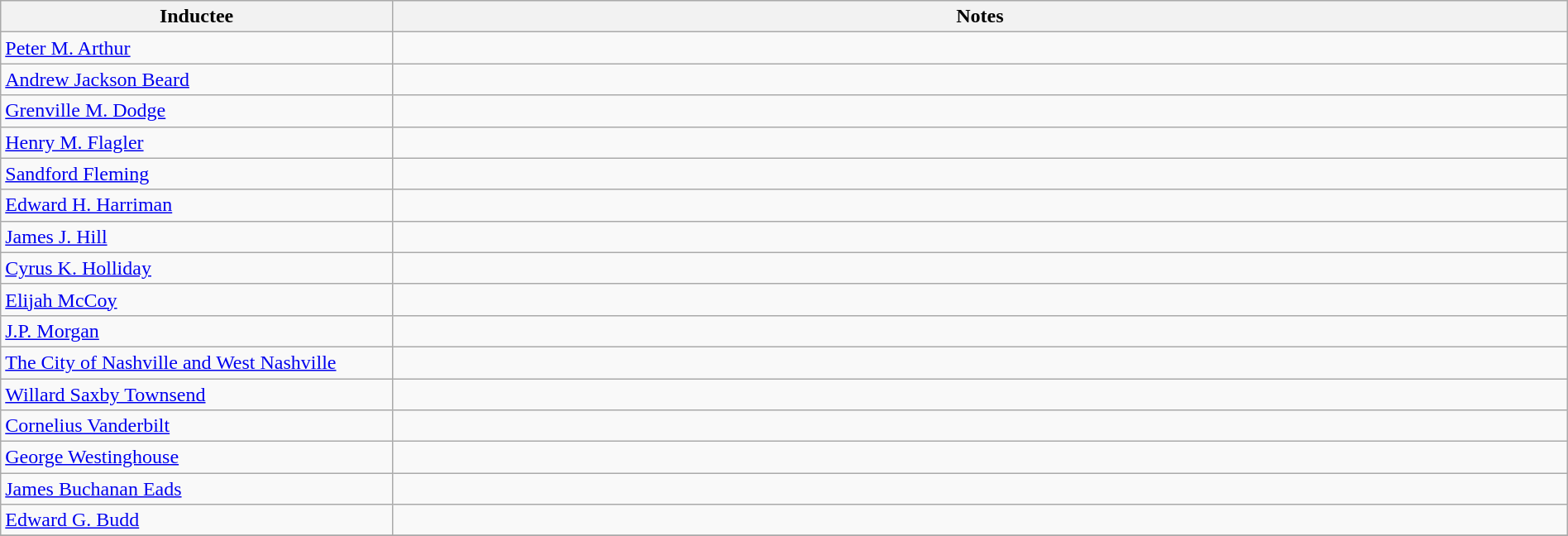<table class="wikitable sortable" width=100%>
<tr>
<th width=25%>Inductee</th>
<th width=75%>Notes</th>
</tr>
<tr>
<td><a href='#'>Peter M. Arthur</a></td>
<td></td>
</tr>
<tr>
<td><a href='#'>Andrew Jackson Beard</a></td>
<td></td>
</tr>
<tr>
<td><a href='#'>Grenville M. Dodge</a></td>
<td></td>
</tr>
<tr>
<td><a href='#'>Henry M. Flagler</a></td>
<td></td>
</tr>
<tr>
<td><a href='#'>Sandford Fleming</a></td>
<td></td>
</tr>
<tr>
<td><a href='#'>Edward H. Harriman</a></td>
<td></td>
</tr>
<tr>
<td><a href='#'>James J. Hill</a></td>
<td></td>
</tr>
<tr>
<td><a href='#'>Cyrus K. Holliday</a></td>
<td></td>
</tr>
<tr>
<td><a href='#'>Elijah McCoy</a></td>
<td></td>
</tr>
<tr>
<td><a href='#'>J.P. Morgan</a></td>
<td></td>
</tr>
<tr>
<td><a href='#'>The City of Nashville and West Nashville</a></td>
<td></td>
</tr>
<tr>
<td><a href='#'>Willard Saxby Townsend</a></td>
<td></td>
</tr>
<tr>
<td><a href='#'>Cornelius Vanderbilt</a></td>
<td></td>
</tr>
<tr>
<td><a href='#'>George Westinghouse</a></td>
<td></td>
</tr>
<tr>
<td><a href='#'>James Buchanan Eads</a></td>
<td></td>
</tr>
<tr>
<td><a href='#'>Edward G. Budd</a></td>
<td></td>
</tr>
<tr>
</tr>
</table>
